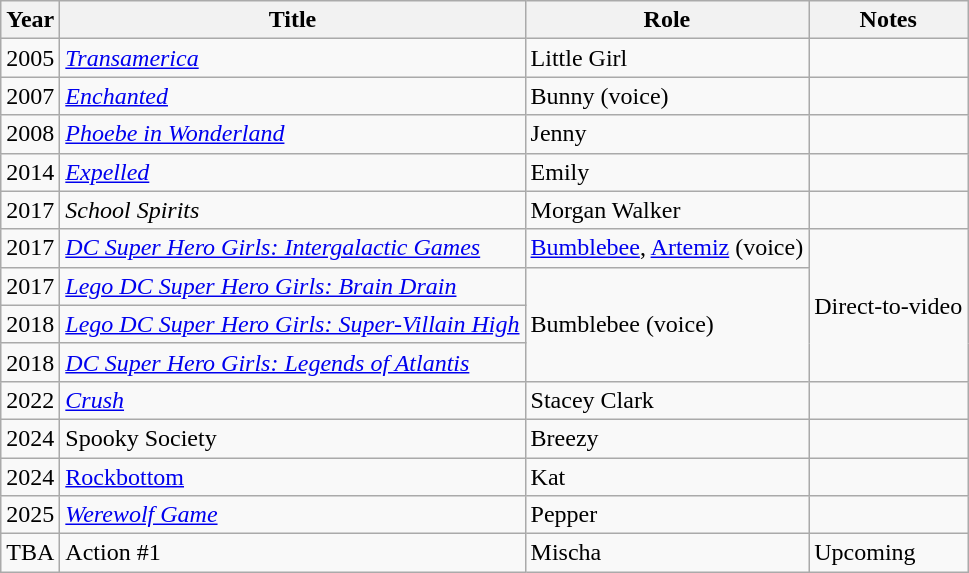<table class="wikitable">
<tr>
<th>Year</th>
<th>Title</th>
<th>Role</th>
<th>Notes</th>
</tr>
<tr>
<td>2005</td>
<td><em><a href='#'>Transamerica</a></em></td>
<td>Little Girl</td>
<td></td>
</tr>
<tr>
<td>2007</td>
<td><em><a href='#'>Enchanted</a></em></td>
<td>Bunny (voice)</td>
<td></td>
</tr>
<tr>
<td>2008</td>
<td><em><a href='#'>Phoebe in Wonderland</a></em></td>
<td>Jenny</td>
<td></td>
</tr>
<tr>
<td>2014</td>
<td><em><a href='#'>Expelled</a></em></td>
<td>Emily</td>
<td></td>
</tr>
<tr>
<td>2017</td>
<td><em>School Spirits</em></td>
<td>Morgan Walker</td>
<td></td>
</tr>
<tr>
<td>2017</td>
<td><em><a href='#'>DC Super Hero Girls: Intergalactic Games</a></em></td>
<td><a href='#'>Bumblebee</a>, <a href='#'>Artemiz</a> (voice)</td>
<td rowspan="4">Direct-to-video</td>
</tr>
<tr>
<td>2017</td>
<td><em><a href='#'>Lego DC Super Hero Girls: Brain Drain</a></em></td>
<td rowspan="3">Bumblebee (voice)</td>
</tr>
<tr>
<td>2018</td>
<td><em><a href='#'>Lego DC Super Hero Girls: Super-Villain High</a></em></td>
</tr>
<tr>
<td>2018</td>
<td><em><a href='#'>DC Super Hero Girls: Legends of Atlantis</a></em></td>
</tr>
<tr>
<td>2022</td>
<td><a href='#'><em>Crush</em></a></td>
<td>Stacey Clark</td>
<td></td>
</tr>
<tr>
<td>2024</td>
<td>Spooky Society</td>
<td>Breezy</td>
<td></td>
</tr>
<tr>
<td>2024</td>
<td><a href='#'>Rockbottom</a></td>
<td>Kat</td>
<td></td>
</tr>
<tr>
<td>2025</td>
<td><em><a href='#'>Werewolf Game</a></em></td>
<td>Pepper</td>
<td></td>
</tr>
<tr>
<td>TBA</td>
<td>Action #1</td>
<td>Mischa</td>
<td>Upcoming</td>
</tr>
</table>
